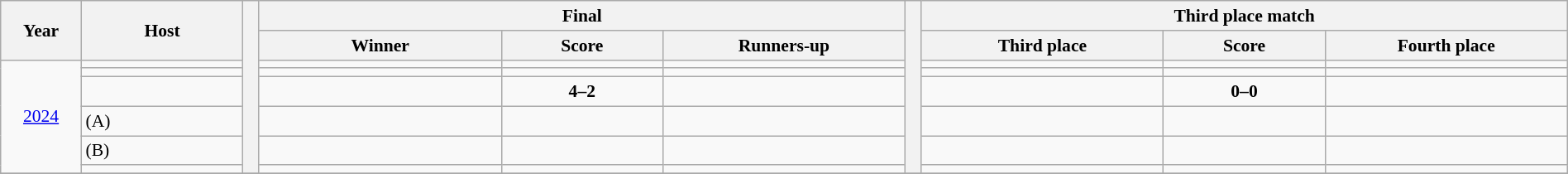<table class="wikitable" style="font-size:90%; width:100%; text-align:center;">
<tr>
<th rowspan=2 width=5%>Year</th>
<th rowspan=2 width=10%>Host</th>
<th width="1%" rowspan=8></th>
<th colspan=3>Final</th>
<th width="1%" rowspan=8></th>
<th colspan=3>Third place match</th>
</tr>
<tr>
<th width=15%>Winner</th>
<th width=10%>Score</th>
<th width=15%>Runners-up</th>
<th width=15%>Third place</th>
<th width=10%>Score</th>
<th width=15%>Fourth place</th>
</tr>
<tr>
<td rowspan=6><a href='#'>2024</a></td>
<td align=left></td>
<td><strong></strong></td>
<td></td>
<td></td>
<td></td>
<td></td>
<td></td>
</tr>
<tr>
<td align=left></td>
<td><strong></strong></td>
<td></td>
<td></td>
<td></td>
<td></td>
<td></td>
</tr>
<tr>
<td align=left></td>
<td><strong></strong></td>
<td><strong>4–2</strong></td>
<td></td>
<td></td>
<td><strong>0–0</strong><br></td>
<td></td>
</tr>
<tr>
<td align=left> (A)</td>
<td><strong></strong></td>
<td></td>
<td></td>
<td></td>
<td></td>
<td></td>
</tr>
<tr>
<td align=left> (B)</td>
<td><strong></strong></td>
<td></td>
<td></td>
<td></td>
<td></td>
<td></td>
</tr>
<tr>
<td align=left></td>
<td><strong></strong></td>
<td></td>
<td></td>
<td></td>
<td></td>
<td></td>
</tr>
<tr>
</tr>
</table>
